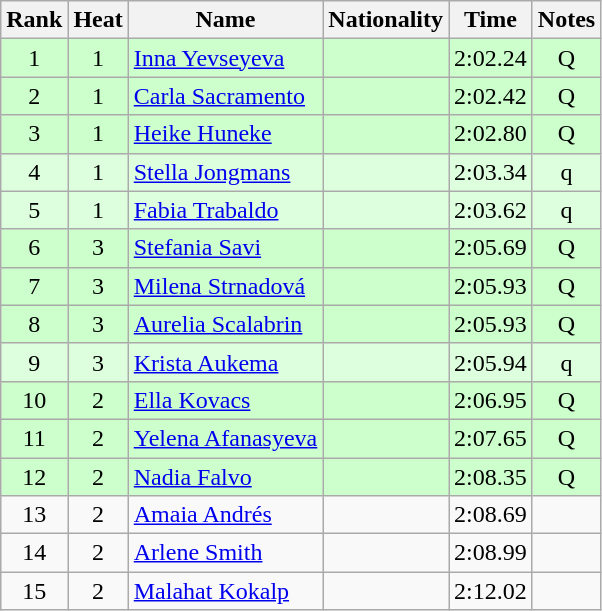<table class="wikitable sortable" style="text-align:center">
<tr>
<th>Rank</th>
<th>Heat</th>
<th>Name</th>
<th>Nationality</th>
<th>Time</th>
<th>Notes</th>
</tr>
<tr bgcolor=ccffcc>
<td>1</td>
<td>1</td>
<td align="left"><a href='#'>Inna Yevseyeva</a></td>
<td align=left></td>
<td>2:02.24</td>
<td>Q</td>
</tr>
<tr bgcolor=ccffcc>
<td>2</td>
<td>1</td>
<td align="left"><a href='#'>Carla Sacramento</a></td>
<td align=left></td>
<td>2:02.42</td>
<td>Q</td>
</tr>
<tr bgcolor=ccffcc>
<td>3</td>
<td>1</td>
<td align="left"><a href='#'>Heike Huneke</a></td>
<td align=left></td>
<td>2:02.80</td>
<td>Q</td>
</tr>
<tr bgcolor=ddffdd>
<td>4</td>
<td>1</td>
<td align="left"><a href='#'>Stella Jongmans</a></td>
<td align=left></td>
<td>2:03.34</td>
<td>q</td>
</tr>
<tr bgcolor=ddffdd>
<td>5</td>
<td>1</td>
<td align="left"><a href='#'>Fabia Trabaldo</a></td>
<td align=left></td>
<td>2:03.62</td>
<td>q</td>
</tr>
<tr bgcolor=ccffcc>
<td>6</td>
<td>3</td>
<td align="left"><a href='#'>Stefania Savi</a></td>
<td align=left></td>
<td>2:05.69</td>
<td>Q</td>
</tr>
<tr bgcolor=ccffcc>
<td>7</td>
<td>3</td>
<td align="left"><a href='#'>Milena Strnadová</a></td>
<td align=left></td>
<td>2:05.93</td>
<td>Q</td>
</tr>
<tr bgcolor=ccffcc>
<td>8</td>
<td>3</td>
<td align="left"><a href='#'>Aurelia Scalabrin</a></td>
<td align=left></td>
<td>2:05.93</td>
<td>Q</td>
</tr>
<tr bgcolor=ddffdd>
<td>9</td>
<td>3</td>
<td align="left"><a href='#'>Krista Aukema</a></td>
<td align=left></td>
<td>2:05.94</td>
<td>q</td>
</tr>
<tr bgcolor=ccffcc>
<td>10</td>
<td>2</td>
<td align="left"><a href='#'>Ella Kovacs</a></td>
<td align=left></td>
<td>2:06.95</td>
<td>Q</td>
</tr>
<tr bgcolor=ccffcc>
<td>11</td>
<td>2</td>
<td align="left"><a href='#'>Yelena Afanasyeva</a></td>
<td align=left></td>
<td>2:07.65</td>
<td>Q</td>
</tr>
<tr bgcolor=ccffcc>
<td>12</td>
<td>2</td>
<td align="left"><a href='#'>Nadia Falvo</a></td>
<td align=left></td>
<td>2:08.35</td>
<td>Q</td>
</tr>
<tr>
<td>13</td>
<td>2</td>
<td align="left"><a href='#'>Amaia Andrés</a></td>
<td align=left></td>
<td>2:08.69</td>
<td></td>
</tr>
<tr>
<td>14</td>
<td>2</td>
<td align="left"><a href='#'>Arlene Smith</a></td>
<td align=left></td>
<td>2:08.99</td>
<td></td>
</tr>
<tr>
<td>15</td>
<td>2</td>
<td align="left"><a href='#'>Malahat Kokalp</a></td>
<td align=left></td>
<td>2:12.02</td>
<td></td>
</tr>
</table>
